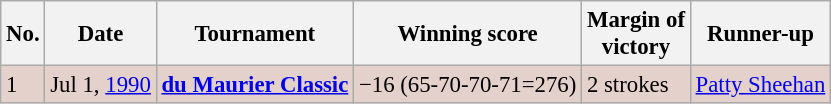<table class="wikitable" style="font-size:95%;">
<tr>
<th>No.</th>
<th>Date</th>
<th>Tournament</th>
<th>Winning score</th>
<th>Margin of<br>victory</th>
<th>Runner-up</th>
</tr>
<tr style="background:#e5d1cb;">
<td>1</td>
<td>Jul 1, <a href='#'>1990</a></td>
<td><strong><a href='#'>du Maurier Classic</a></strong></td>
<td>−16 (65-70-70-71=276)</td>
<td>2 strokes</td>
<td> <a href='#'>Patty Sheehan</a></td>
</tr>
</table>
